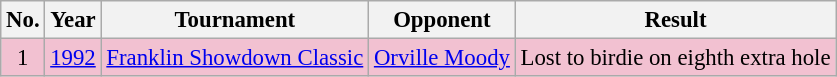<table class="wikitable" style="font-size:95%;">
<tr>
<th>No.</th>
<th>Year</th>
<th>Tournament</th>
<th>Opponent</th>
<th>Result</th>
</tr>
<tr style="background:#F2C1D1;">
<td align=center>1</td>
<td><a href='#'>1992</a></td>
<td><a href='#'>Franklin Showdown Classic</a></td>
<td> <a href='#'>Orville Moody</a></td>
<td>Lost to birdie on eighth extra hole</td>
</tr>
</table>
